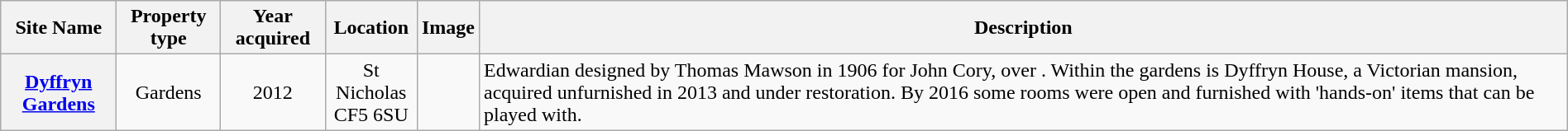<table class="wikitable sortable" style="text-align:center; width:100%;">
<tr>
<th>Site Name</th>
<th>Property type</th>
<th>Year acquired</th>
<th>Location</th>
<th class="unsortable">Image</th>
<th class="unsortable">Description</th>
</tr>
<tr>
<th scope="row"><a href='#'>Dyffryn Gardens</a></th>
<td>Gardens</td>
<td>2012</td>
<td>St Nicholas<br>CF5 6SU<br><small></small></td>
<td></td>
<td style="text-align:left">Edwardian designed by Thomas Mawson in 1906 for John Cory, over . Within the gardens is Dyffryn House, a Victorian mansion, acquired unfurnished in 2013 and under restoration. By 2016 some rooms were open and furnished with 'hands-on' items that can be played with.</td>
</tr>
</table>
